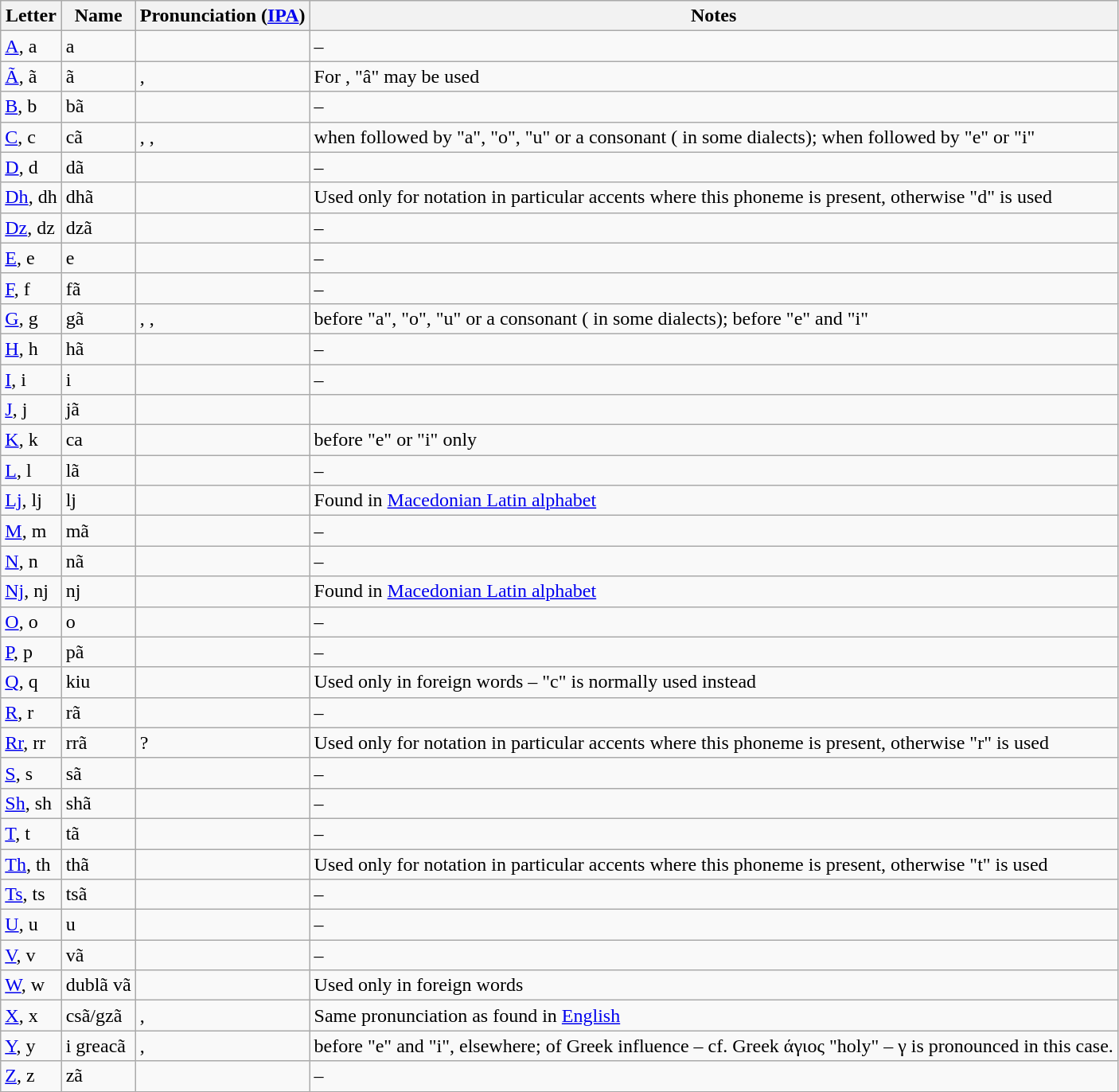<table class="wikitable">
<tr>
<th>Letter</th>
<th>Name</th>
<th>Pronunciation (<a href='#'>IPA</a>)</th>
<th>Notes</th>
</tr>
<tr>
<td><a href='#'>A</a>, a</td>
<td>a</td>
<td></td>
<td>–</td>
</tr>
<tr>
<td><a href='#'>Ã</a>, ã</td>
<td>ã</td>
<td>, </td>
<td>For , "â" may be used</td>
</tr>
<tr>
<td><a href='#'>B</a>, b</td>
<td>bã</td>
<td></td>
<td>–</td>
</tr>
<tr>
<td><a href='#'>C</a>, c</td>
<td>cã</td>
<td>, , </td>
<td> when followed by "a", "o", "u" or a consonant ( in some dialects);  when followed by "e" or "i"</td>
</tr>
<tr>
<td><a href='#'>D</a>, d</td>
<td>dã</td>
<td></td>
<td>–</td>
</tr>
<tr>
<td><a href='#'>Dh</a>, dh</td>
<td>dhã</td>
<td></td>
<td>Used only for notation in particular accents where this phoneme is present, otherwise "d" is used</td>
</tr>
<tr>
<td><a href='#'>Dz</a>, dz</td>
<td>dzã</td>
<td></td>
<td>–</td>
</tr>
<tr>
<td><a href='#'>E</a>, e</td>
<td>e</td>
<td></td>
<td>–</td>
</tr>
<tr>
<td><a href='#'>F</a>, f</td>
<td>fã</td>
<td></td>
<td>–</td>
</tr>
<tr>
<td><a href='#'>G</a>, g</td>
<td>gã</td>
<td>, , </td>
<td> before "a", "o", "u" or a consonant ( in some dialects);  before "e" and "i"</td>
</tr>
<tr>
<td><a href='#'>H</a>, h</td>
<td>hã</td>
<td></td>
<td>–</td>
</tr>
<tr>
<td><a href='#'>I</a>, i</td>
<td>i</td>
<td></td>
<td>–</td>
</tr>
<tr>
<td><a href='#'>J</a>, j</td>
<td>jã</td>
<td></td>
<td></td>
</tr>
<tr>
<td><a href='#'>K</a>, k</td>
<td>ca</td>
<td></td>
<td>before "e" or "i" only</td>
</tr>
<tr>
<td><a href='#'>L</a>, l</td>
<td>lã</td>
<td></td>
<td>–</td>
</tr>
<tr>
<td><a href='#'>Lj</a>, lj</td>
<td>lj</td>
<td></td>
<td>Found in <a href='#'>Macedonian Latin alphabet</a></td>
</tr>
<tr>
<td><a href='#'>M</a>, m</td>
<td>mã</td>
<td></td>
<td>–</td>
</tr>
<tr>
<td><a href='#'>N</a>, n</td>
<td>nã</td>
<td></td>
<td>–</td>
</tr>
<tr>
<td><a href='#'>Nj</a>, nj</td>
<td>nj</td>
<td></td>
<td>Found in <a href='#'>Macedonian Latin alphabet</a></td>
</tr>
<tr>
<td><a href='#'>O</a>, o</td>
<td>o</td>
<td></td>
<td>–</td>
</tr>
<tr>
<td><a href='#'>P</a>, p</td>
<td>pã</td>
<td></td>
<td>–</td>
</tr>
<tr>
<td><a href='#'>Q</a>, q</td>
<td>kiu</td>
<td></td>
<td>Used only in foreign words – "c" is normally used instead</td>
</tr>
<tr>
<td><a href='#'>R</a>, r</td>
<td>rã</td>
<td></td>
<td>–</td>
</tr>
<tr>
<td><a href='#'>Rr</a>, rr</td>
<td>rrã</td>
<td>?</td>
<td>Used only for notation in particular accents where this phoneme is present, otherwise "r" is used</td>
</tr>
<tr>
<td><a href='#'>S</a>, s</td>
<td>sã</td>
<td></td>
<td>–</td>
</tr>
<tr>
<td><a href='#'>Sh</a>, sh</td>
<td>shã</td>
<td></td>
<td>–</td>
</tr>
<tr>
<td><a href='#'>T</a>, t</td>
<td>tã</td>
<td></td>
<td>–</td>
</tr>
<tr>
<td><a href='#'>Th</a>, th</td>
<td>thã</td>
<td></td>
<td>Used only for notation in particular accents where this phoneme is present, otherwise "t" is used</td>
</tr>
<tr>
<td><a href='#'>Ts</a>, ts</td>
<td>tsã</td>
<td></td>
<td>–</td>
</tr>
<tr>
<td><a href='#'>U</a>, u</td>
<td>u</td>
<td></td>
<td>–</td>
</tr>
<tr>
<td><a href='#'>V</a>, v</td>
<td>vã</td>
<td></td>
<td>–</td>
</tr>
<tr>
<td><a href='#'>W</a>, w</td>
<td>dublã vã</td>
<td></td>
<td>Used only in foreign words</td>
</tr>
<tr>
<td><a href='#'>X</a>, x</td>
<td>csã/gzã</td>
<td>, </td>
<td>Same pronunciation as found in <a href='#'>English</a></td>
</tr>
<tr>
<td><a href='#'>Y</a>, y</td>
<td>i greacã</td>
<td>, </td>
<td> before "e" and "i",  elsewhere; of Greek influence – cf. Greek άγιος  "holy" – γ  is pronounced  in this case.</td>
</tr>
<tr>
<td><a href='#'>Z</a>, z</td>
<td>zã</td>
<td></td>
<td>–</td>
</tr>
<tr>
</tr>
</table>
